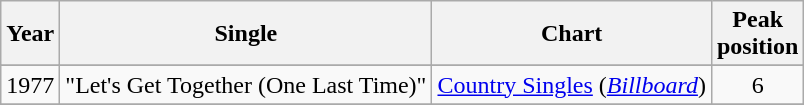<table class="wikitable"  style="text-align: center;">
<tr>
<th>Year</th>
<th>Single</th>
<th>Chart</th>
<th>Peak<br>position</th>
</tr>
<tr>
</tr>
<tr>
<td>1977</td>
<td>"Let's Get Together (One Last Time)"</td>
<td><a href='#'>Country Singles</a> (<a href='#'><em>Billboard</em></a>)</td>
<td>6</td>
</tr>
<tr>
</tr>
</table>
